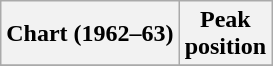<table class="wikitable sortable">
<tr>
<th>Chart (1962–63)</th>
<th>Peak<br>position</th>
</tr>
<tr>
</tr>
</table>
